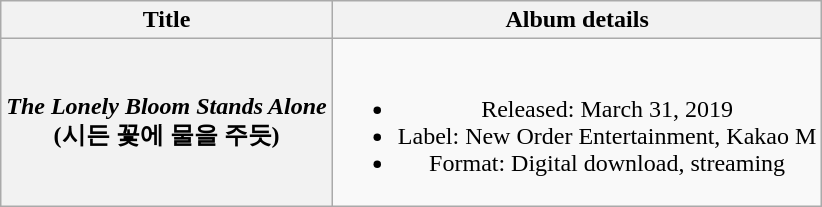<table class="wikitable plainrowheaders" style="text-align:center;">
<tr>
<th scope="col">Title</th>
<th scope="col">Album details</th>
</tr>
<tr>
<th scope="row"><em>The Lonely Bloom Stands Alone</em><br>(시든 꽃에 물을 주듯)</th>
<td><br><ul><li>Released: March 31, 2019</li><li>Label: New Order Entertainment, Kakao M</li><li>Format: Digital download, streaming</li></ul></td>
</tr>
</table>
